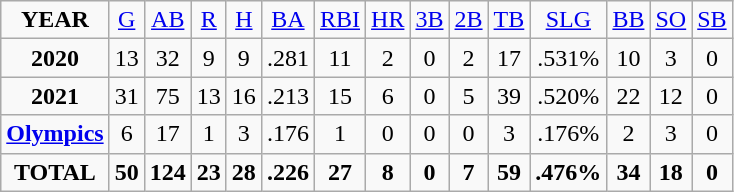<table class="wikitable">
<tr align=center>
<td><strong>YEAR</strong></td>
<td><a href='#'>G</a></td>
<td><a href='#'>AB</a></td>
<td><a href='#'>R</a></td>
<td><a href='#'>H</a></td>
<td><a href='#'>BA</a></td>
<td><a href='#'>RBI</a></td>
<td><a href='#'>HR</a></td>
<td><a href='#'>3B</a></td>
<td><a href='#'>2B</a></td>
<td><a href='#'>TB</a></td>
<td><a href='#'>SLG</a></td>
<td><a href='#'>BB</a></td>
<td><a href='#'>SO</a></td>
<td><a href='#'>SB</a></td>
</tr>
<tr align=center>
<td><strong>2020</strong></td>
<td>13</td>
<td>32</td>
<td>9</td>
<td>9</td>
<td>.281</td>
<td>11</td>
<td>2</td>
<td>0</td>
<td>2</td>
<td>17</td>
<td>.531%</td>
<td>10</td>
<td>3</td>
<td>0</td>
</tr>
<tr align=center>
<td><strong>2021</strong></td>
<td>31</td>
<td>75</td>
<td>13</td>
<td>16</td>
<td>.213</td>
<td>15</td>
<td>6</td>
<td>0</td>
<td>5</td>
<td>39</td>
<td>.520%</td>
<td>22</td>
<td>12</td>
<td>0</td>
</tr>
<tr align=center>
<td><strong><a href='#'>Olympics</a></strong></td>
<td>6</td>
<td>17</td>
<td>1</td>
<td>3</td>
<td>.176</td>
<td>1</td>
<td>0</td>
<td>0</td>
<td>0</td>
<td>3</td>
<td>.176%</td>
<td>2</td>
<td>3</td>
<td>0</td>
</tr>
<tr align=center>
<td><strong>TOTAL</strong></td>
<td><strong>50</strong></td>
<td><strong>124</strong></td>
<td><strong>23</strong></td>
<td><strong>28</strong></td>
<td><strong>.226</strong></td>
<td><strong>27</strong></td>
<td><strong>8</strong></td>
<td><strong>0</strong></td>
<td><strong>7</strong></td>
<td><strong>59</strong></td>
<td><strong>.476%</strong></td>
<td><strong>34</strong></td>
<td><strong>18</strong></td>
<td><strong>0</strong></td>
</tr>
</table>
